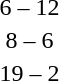<table style="text-align:center">
<tr>
<th width=200></th>
<th width=100></th>
<th width=200></th>
</tr>
<tr>
<td align=right></td>
<td>6 – 12</td>
<td align=left><strong></strong></td>
</tr>
<tr>
<td align=right><strong></strong></td>
<td>8 – 6</td>
<td align=left></td>
</tr>
<tr>
<td align=right><strong></strong></td>
<td>19 – 2</td>
<td align=left></td>
</tr>
</table>
